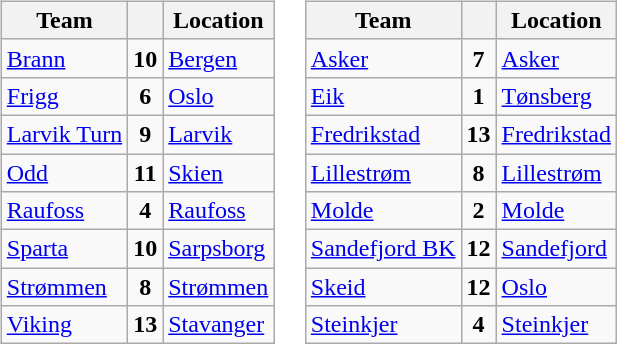<table border="0">
<tr>
<td valign="top"><br><table class="wikitable sortable" border="1">
<tr>
<th>Team</th>
<th></th>
<th>Location</th>
</tr>
<tr>
<td><a href='#'>Brann</a></td>
<td align="center"><strong>10</strong></td>
<td><a href='#'>Bergen</a></td>
</tr>
<tr>
<td><a href='#'>Frigg</a></td>
<td align="center"><strong>6</strong></td>
<td><a href='#'>Oslo</a></td>
</tr>
<tr>
<td><a href='#'>Larvik Turn</a></td>
<td align="center"><strong>9</strong></td>
<td><a href='#'>Larvik</a></td>
</tr>
<tr>
<td><a href='#'>Odd</a></td>
<td align="center"><strong>11</strong></td>
<td><a href='#'>Skien</a></td>
</tr>
<tr>
<td><a href='#'>Raufoss</a></td>
<td align="center"><strong>4</strong></td>
<td><a href='#'>Raufoss</a></td>
</tr>
<tr>
<td><a href='#'>Sparta</a></td>
<td align="center"><strong>10</strong></td>
<td><a href='#'>Sarpsborg</a></td>
</tr>
<tr>
<td><a href='#'>Strømmen</a></td>
<td align="center"><strong>8</strong></td>
<td><a href='#'>Strømmen</a></td>
</tr>
<tr>
<td><a href='#'>Viking</a></td>
<td align="center"><strong>13</strong></td>
<td><a href='#'>Stavanger</a></td>
</tr>
</table>
</td>
<td valign="top"><br><table class="wikitable sortable" border="1">
<tr>
<th>Team</th>
<th></th>
<th>Location</th>
</tr>
<tr>
<td><a href='#'>Asker</a></td>
<td align="center"><strong>7</strong></td>
<td><a href='#'>Asker</a></td>
</tr>
<tr>
<td><a href='#'>Eik</a></td>
<td align="center"><strong>1</strong></td>
<td><a href='#'>Tønsberg</a></td>
</tr>
<tr>
<td><a href='#'>Fredrikstad</a></td>
<td align="center"><strong>13</strong></td>
<td><a href='#'>Fredrikstad</a></td>
</tr>
<tr>
<td><a href='#'>Lillestrøm</a></td>
<td align="center"><strong>8</strong></td>
<td><a href='#'>Lillestrøm</a></td>
</tr>
<tr>
<td><a href='#'>Molde</a></td>
<td align="center"><strong>2</strong></td>
<td><a href='#'>Molde</a></td>
</tr>
<tr>
<td><a href='#'>Sandefjord BK</a></td>
<td align="center"><strong>12</strong></td>
<td><a href='#'>Sandefjord</a></td>
</tr>
<tr>
<td><a href='#'>Skeid</a></td>
<td align="center"><strong>12</strong></td>
<td><a href='#'>Oslo</a></td>
</tr>
<tr>
<td><a href='#'>Steinkjer</a></td>
<td align="center"><strong>4</strong></td>
<td><a href='#'>Steinkjer</a></td>
</tr>
</table>
</td>
</tr>
</table>
